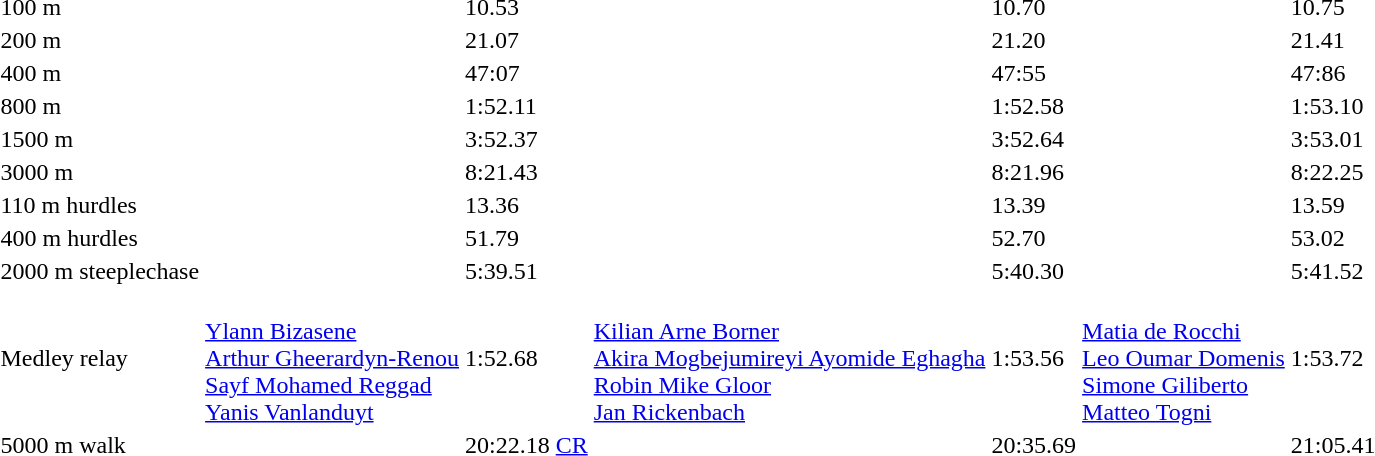<table>
<tr>
<td>100 m</td>
<td></td>
<td>10.53</td>
<td></td>
<td>10.70</td>
<td></td>
<td>10.75</td>
</tr>
<tr>
<td>200 m</td>
<td></td>
<td>21.07</td>
<td></td>
<td>21.20</td>
<td></td>
<td>21.41</td>
</tr>
<tr>
<td>400 m</td>
<td></td>
<td>47:07</td>
<td></td>
<td>47:55</td>
<td></td>
<td>47:86</td>
</tr>
<tr>
<td>800 m</td>
<td></td>
<td>1:52.11</td>
<td></td>
<td>1:52.58</td>
<td></td>
<td>1:53.10</td>
</tr>
<tr>
<td>1500 m</td>
<td></td>
<td>3:52.37</td>
<td></td>
<td>3:52.64</td>
<td></td>
<td>3:53.01</td>
</tr>
<tr>
<td>3000 m</td>
<td></td>
<td>8:21.43</td>
<td></td>
<td>8:21.96</td>
<td></td>
<td>8:22.25</td>
</tr>
<tr>
<td>110 m hurdles</td>
<td></td>
<td>13.36</td>
<td></td>
<td>13.39</td>
<td></td>
<td>13.59</td>
</tr>
<tr>
<td>400 m hurdles</td>
<td></td>
<td>51.79</td>
<td></td>
<td>52.70</td>
<td></td>
<td>53.02</td>
</tr>
<tr>
<td>2000 m steeplechase</td>
<td></td>
<td>5:39.51</td>
<td></td>
<td>5:40.30</td>
<td></td>
<td>5:41.52</td>
</tr>
<tr>
<td>Medley relay</td>
<td><br><a href='#'>Ylann Bizasene</a><br><a href='#'>Arthur Gheerardyn-Renou</a><br><a href='#'>Sayf Mohamed Reggad</a><br><a href='#'>Yanis Vanlanduyt</a></td>
<td>1:52.68</td>
<td><br><a href='#'>Kilian Arne Borner</a><br><a href='#'>Akira Mogbejumireyi Ayomide Eghagha</a><br><a href='#'>Robin Mike Gloor</a><br><a href='#'>Jan Rickenbach</a></td>
<td>1:53.56</td>
<td><br><a href='#'>Matia de Rocchi</a><br><a href='#'>Leo Oumar Domenis</a><br><a href='#'>Simone Giliberto</a><br><a href='#'>Matteo Togni</a></td>
<td>1:53.72</td>
</tr>
<tr>
<td>5000 m walk</td>
<td></td>
<td>20:22.18 <a href='#'>CR</a></td>
<td></td>
<td>20:35.69</td>
<td></td>
<td>21:05.41</td>
</tr>
</table>
